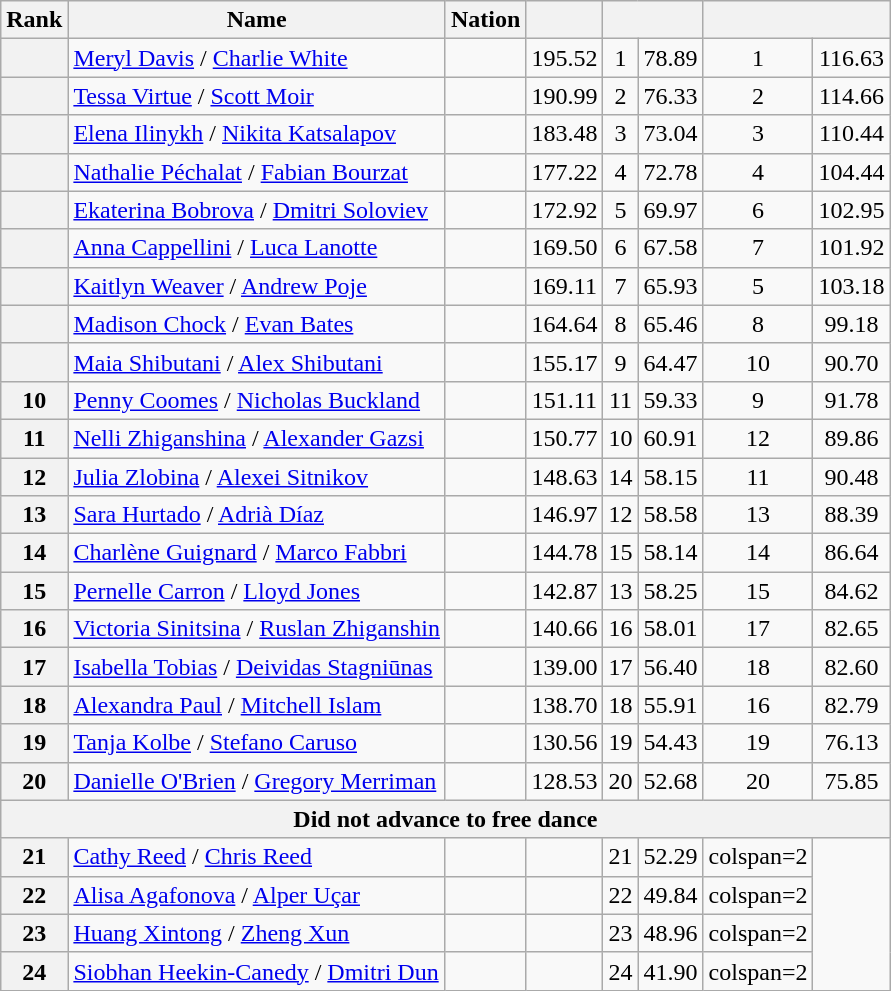<table class="wikitable sortable" style="text-align:center">
<tr>
<th>Rank</th>
<th>Name</th>
<th>Nation</th>
<th></th>
<th colspan=2></th>
<th colspan=2></th>
</tr>
<tr>
<th></th>
<td align=left><a href='#'>Meryl Davis</a> / <a href='#'>Charlie White</a></td>
<td align=left></td>
<td>195.52</td>
<td>1</td>
<td>78.89</td>
<td>1</td>
<td>116.63</td>
</tr>
<tr>
<th></th>
<td align=left><a href='#'>Tessa Virtue</a> / <a href='#'>Scott Moir</a></td>
<td align=left></td>
<td>190.99</td>
<td>2</td>
<td>76.33</td>
<td>2</td>
<td>114.66</td>
</tr>
<tr>
<th></th>
<td align=left><a href='#'>Elena Ilinykh</a> / <a href='#'>Nikita Katsalapov</a></td>
<td align=left></td>
<td>183.48</td>
<td>3</td>
<td>73.04</td>
<td>3</td>
<td>110.44</td>
</tr>
<tr>
<th></th>
<td align=left><a href='#'>Nathalie Péchalat</a> / <a href='#'>Fabian Bourzat</a></td>
<td align=left></td>
<td>177.22</td>
<td>4</td>
<td>72.78</td>
<td>4</td>
<td>104.44</td>
</tr>
<tr>
<th></th>
<td align=left><a href='#'>Ekaterina Bobrova</a> / <a href='#'>Dmitri Soloviev</a></td>
<td align=left></td>
<td>172.92</td>
<td>5</td>
<td>69.97</td>
<td>6</td>
<td>102.95</td>
</tr>
<tr>
<th></th>
<td align=left><a href='#'>Anna Cappellini</a> / <a href='#'>Luca Lanotte</a></td>
<td align=left></td>
<td>169.50</td>
<td>6</td>
<td>67.58</td>
<td>7</td>
<td>101.92</td>
</tr>
<tr>
<th></th>
<td align=left><a href='#'>Kaitlyn Weaver</a> / <a href='#'>Andrew Poje</a></td>
<td align=left></td>
<td>169.11</td>
<td>7</td>
<td>65.93</td>
<td>5</td>
<td>103.18</td>
</tr>
<tr>
<th></th>
<td align=left><a href='#'>Madison Chock</a> / <a href='#'>Evan Bates</a></td>
<td align=left></td>
<td>164.64</td>
<td>8</td>
<td>65.46</td>
<td>8</td>
<td>99.18</td>
</tr>
<tr>
<th></th>
<td align=left><a href='#'>Maia Shibutani</a> / <a href='#'>Alex Shibutani</a></td>
<td align=left></td>
<td>155.17</td>
<td>9</td>
<td>64.47</td>
<td>10</td>
<td>90.70</td>
</tr>
<tr>
<th>10</th>
<td align=left><a href='#'>Penny Coomes</a> / <a href='#'>Nicholas Buckland</a></td>
<td align=left></td>
<td>151.11</td>
<td>11</td>
<td>59.33</td>
<td>9</td>
<td>91.78</td>
</tr>
<tr>
<th>11</th>
<td align=left><a href='#'>Nelli Zhiganshina</a> / <a href='#'>Alexander Gazsi</a></td>
<td align=left></td>
<td>150.77</td>
<td>10</td>
<td>60.91</td>
<td>12</td>
<td>89.86</td>
</tr>
<tr>
<th>12</th>
<td align=left><a href='#'>Julia Zlobina</a> / <a href='#'>Alexei Sitnikov</a></td>
<td align=left></td>
<td>148.63</td>
<td>14</td>
<td>58.15</td>
<td>11</td>
<td>90.48</td>
</tr>
<tr>
<th>13</th>
<td align=left><a href='#'>Sara Hurtado</a> / <a href='#'>Adrià Díaz</a></td>
<td align=left></td>
<td>146.97</td>
<td>12</td>
<td>58.58</td>
<td>13</td>
<td>88.39</td>
</tr>
<tr>
<th>14</th>
<td align=left><a href='#'>Charlène Guignard</a> / <a href='#'>Marco Fabbri</a></td>
<td align=left></td>
<td>144.78</td>
<td>15</td>
<td>58.14</td>
<td>14</td>
<td>86.64</td>
</tr>
<tr>
<th>15</th>
<td align=left><a href='#'>Pernelle Carron</a> / <a href='#'>Lloyd Jones</a></td>
<td align=left></td>
<td>142.87</td>
<td>13</td>
<td>58.25</td>
<td>15</td>
<td>84.62</td>
</tr>
<tr>
<th>16</th>
<td align=left><a href='#'>Victoria Sinitsina</a> / <a href='#'>Ruslan Zhiganshin</a></td>
<td align=left></td>
<td>140.66</td>
<td>16</td>
<td>58.01</td>
<td>17</td>
<td>82.65</td>
</tr>
<tr>
<th>17</th>
<td align=left><a href='#'>Isabella Tobias</a> / <a href='#'>Deividas Stagniūnas</a></td>
<td align=left></td>
<td>139.00</td>
<td>17</td>
<td>56.40</td>
<td>18</td>
<td>82.60</td>
</tr>
<tr>
<th>18</th>
<td align=left><a href='#'>Alexandra Paul</a> / <a href='#'>Mitchell Islam</a></td>
<td align=left></td>
<td>138.70</td>
<td>18</td>
<td>55.91</td>
<td>16</td>
<td>82.79</td>
</tr>
<tr>
<th>19</th>
<td align=left><a href='#'>Tanja Kolbe</a> / <a href='#'>Stefano Caruso</a></td>
<td align=left></td>
<td>130.56</td>
<td>19</td>
<td>54.43</td>
<td>19</td>
<td>76.13</td>
</tr>
<tr>
<th>20</th>
<td align=left><a href='#'>Danielle O'Brien</a> / <a href='#'>Gregory Merriman</a></td>
<td align=left></td>
<td>128.53</td>
<td>20</td>
<td>52.68</td>
<td>20</td>
<td>75.85</td>
</tr>
<tr>
<th colspan=8>Did not advance to free dance</th>
</tr>
<tr>
<th>21</th>
<td align=left><a href='#'>Cathy Reed</a> / <a href='#'>Chris Reed</a></td>
<td align=left></td>
<td></td>
<td>21</td>
<td>52.29</td>
<td>colspan=2 </td>
</tr>
<tr>
<th>22</th>
<td align=left><a href='#'>Alisa Agafonova</a> / <a href='#'>Alper Uçar</a></td>
<td align=left></td>
<td></td>
<td>22</td>
<td>49.84</td>
<td>colspan=2 </td>
</tr>
<tr>
<th>23</th>
<td align=left><a href='#'>Huang Xintong</a> / <a href='#'>Zheng Xun</a></td>
<td align=left></td>
<td></td>
<td>23</td>
<td>48.96</td>
<td>colspan=2 </td>
</tr>
<tr>
<th>24</th>
<td align=left><a href='#'>Siobhan Heekin-Canedy</a> / <a href='#'>Dmitri Dun</a></td>
<td align=left></td>
<td></td>
<td>24</td>
<td>41.90</td>
<td>colspan=2 </td>
</tr>
</table>
